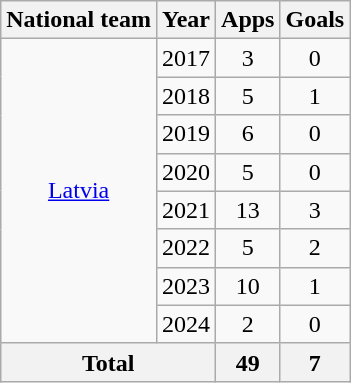<table class=wikitable style=text-align:center>
<tr>
<th>National team</th>
<th>Year</th>
<th>Apps</th>
<th>Goals</th>
</tr>
<tr>
<td rowspan="8"><a href='#'>Latvia</a></td>
<td>2017</td>
<td>3</td>
<td>0</td>
</tr>
<tr>
<td>2018</td>
<td>5</td>
<td>1</td>
</tr>
<tr>
<td>2019</td>
<td>6</td>
<td>0</td>
</tr>
<tr>
<td>2020</td>
<td>5</td>
<td>0</td>
</tr>
<tr>
<td>2021</td>
<td>13</td>
<td>3</td>
</tr>
<tr>
<td>2022</td>
<td>5</td>
<td>2</td>
</tr>
<tr>
<td>2023</td>
<td>10</td>
<td>1</td>
</tr>
<tr>
<td>2024</td>
<td>2</td>
<td>0</td>
</tr>
<tr>
<th colspan="2">Total</th>
<th>49</th>
<th>7</th>
</tr>
</table>
